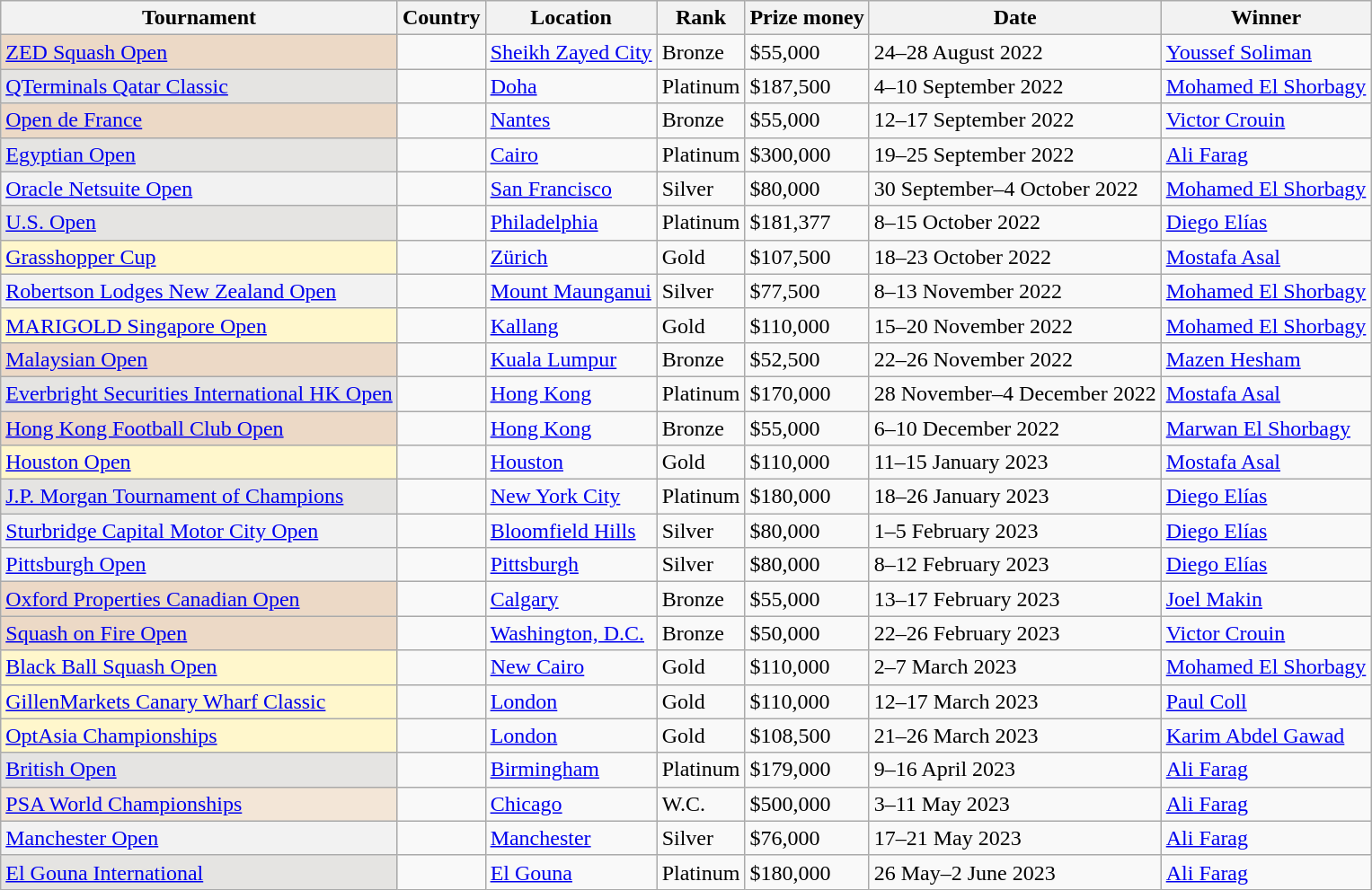<table class=wikitable>
<tr>
<th>Tournament</th>
<th>Country</th>
<th>Location</th>
<th>Rank</th>
<th>Prize money</th>
<th>Date</th>
<th>Winner</th>
</tr>
<tr>
<td style="background:#ecd9c6;"><a href='#'> ZED Squash Open</a></td>
<td></td>
<td><a href='#'>Sheikh Zayed City</a></td>
<td>Bronze</td>
<td>$55,000</td>
<td>24–28 August 2022</td>
<td> <a href='#'>Youssef Soliman</a></td>
</tr>
<tr>
<td style="background:#E5E4E2;"><a href='#'>QTerminals Qatar Classic</a></td>
<td></td>
<td><a href='#'>Doha</a></td>
<td>Platinum</td>
<td>$187,500</td>
<td>4–10 September 2022</td>
<td> <a href='#'>Mohamed El Shorbagy</a></td>
</tr>
<tr>
<td style="background:#ecd9c6;"><a href='#'>Open de France</a></td>
<td></td>
<td><a href='#'>Nantes</a></td>
<td>Bronze</td>
<td>$55,000</td>
<td>12–17 September 2022</td>
<td> <a href='#'>Victor Crouin</a></td>
</tr>
<tr>
<td style="background:#E5E4E2;"><a href='#'> Egyptian Open</a></td>
<td></td>
<td><a href='#'>Cairo</a></td>
<td>Platinum</td>
<td>$300,000</td>
<td>19–25 September 2022</td>
<td> <a href='#'>Ali Farag</a></td>
</tr>
<tr>
<td style="background:#f2f2f2;"><a href='#'>Oracle Netsuite Open</a></td>
<td></td>
<td><a href='#'>San Francisco</a></td>
<td>Silver</td>
<td>$80,000</td>
<td>30 September–4 October 2022</td>
<td> <a href='#'>Mohamed El Shorbagy</a></td>
</tr>
<tr>
<td style="background:#E5E4E2;"><a href='#'>U.S. Open</a></td>
<td></td>
<td><a href='#'>Philadelphia</a></td>
<td>Platinum</td>
<td>$181,377</td>
<td>8–15 October 2022</td>
<td> <a href='#'>Diego Elías</a></td>
</tr>
<tr>
<td style="background:#fff7cc;"><a href='#'>Grasshopper Cup</a></td>
<td></td>
<td><a href='#'>Zürich</a></td>
<td>Gold</td>
<td>$107,500</td>
<td>18–23 October 2022</td>
<td> <a href='#'>Mostafa Asal</a></td>
</tr>
<tr>
<td style="background:#f2f2f2;"><a href='#'>Robertson Lodges New Zealand Open</a></td>
<td></td>
<td><a href='#'>Mount Maunganui</a></td>
<td>Silver</td>
<td>$77,500</td>
<td>8–13 November 2022</td>
<td> <a href='#'>Mohamed El Shorbagy</a></td>
</tr>
<tr>
<td style="background:#fff7cc;"><a href='#'>MARIGOLD Singapore Open</a></td>
<td></td>
<td><a href='#'>Kallang</a></td>
<td>Gold</td>
<td>$110,000</td>
<td>15–20 November 2022</td>
<td> <a href='#'>Mohamed El Shorbagy</a></td>
</tr>
<tr>
<td style="background:#ecd9c6;"><a href='#'>Malaysian Open</a></td>
<td></td>
<td><a href='#'>Kuala Lumpur</a></td>
<td>Bronze</td>
<td>$52,500</td>
<td>22–26 November 2022</td>
<td> <a href='#'>Mazen Hesham</a></td>
</tr>
<tr>
<td style="background:#E5E4E2;"><a href='#'>Everbright Securities International HK Open</a></td>
<td></td>
<td><a href='#'>Hong Kong</a></td>
<td>Platinum</td>
<td>$170,000</td>
<td>28 November–4 December 2022</td>
<td> <a href='#'>Mostafa Asal</a></td>
</tr>
<tr>
<td style="background:#ecd9c6;"><a href='#'>Hong Kong Football Club Open</a></td>
<td></td>
<td><a href='#'>Hong Kong</a></td>
<td>Bronze</td>
<td>$55,000</td>
<td>6–10 December 2022</td>
<td> <a href='#'>Marwan El Shorbagy</a></td>
</tr>
<tr>
<td style="background:#fff7cc;"><a href='#'>Houston Open</a></td>
<td></td>
<td><a href='#'>Houston</a></td>
<td>Gold</td>
<td>$110,000</td>
<td>11–15 January 2023</td>
<td> <a href='#'>Mostafa Asal</a></td>
</tr>
<tr>
<td style="background:#E5E4E2;"><a href='#'>J.P. Morgan Tournament of Champions</a></td>
<td></td>
<td><a href='#'>New York City</a></td>
<td>Platinum</td>
<td>$180,000</td>
<td>18–26 January 2023</td>
<td> <a href='#'>Diego Elías</a></td>
</tr>
<tr>
<td style="background:#f2f2f2;"><a href='#'>Sturbridge Capital Motor City Open</a></td>
<td></td>
<td><a href='#'>Bloomfield Hills</a></td>
<td>Silver</td>
<td>$80,000</td>
<td>1–5 February 2023</td>
<td> <a href='#'>Diego Elías</a></td>
</tr>
<tr>
<td style="background:#f2f2f2;"><a href='#'>Pittsburgh Open</a></td>
<td></td>
<td><a href='#'>Pittsburgh</a></td>
<td>Silver</td>
<td>$80,000</td>
<td>8–12 February 2023</td>
<td> <a href='#'>Diego Elías</a></td>
</tr>
<tr>
<td style="background:#ecd9c6;"><a href='#'>Oxford Properties Canadian Open</a></td>
<td></td>
<td><a href='#'>Calgary</a></td>
<td>Bronze</td>
<td>$55,000</td>
<td>13–17 February 2023</td>
<td> <a href='#'>Joel Makin</a></td>
</tr>
<tr>
<td style="background:#ecd9c6;"><a href='#'>Squash on Fire Open</a></td>
<td></td>
<td><a href='#'>Washington, D.C.</a></td>
<td>Bronze</td>
<td>$50,000</td>
<td>22–26 February 2023</td>
<td> <a href='#'>Victor Crouin</a></td>
</tr>
<tr>
<td style="background:#fff7cc;"><a href='#'>Black Ball Squash Open</a></td>
<td></td>
<td><a href='#'>New Cairo</a></td>
<td>Gold</td>
<td>$110,000</td>
<td>2–7 March 2023</td>
<td> <a href='#'>Mohamed El Shorbagy</a></td>
</tr>
<tr>
<td style="background:#fff7cc;"><a href='#'>GillenMarkets Canary Wharf Classic</a></td>
<td></td>
<td><a href='#'>London</a></td>
<td>Gold</td>
<td>$110,000</td>
<td>12–17 March 2023</td>
<td> <a href='#'>Paul Coll</a></td>
</tr>
<tr>
<td style="background:#fff7cc;"><a href='#'>OptAsia Championships</a></td>
<td></td>
<td><a href='#'>London</a></td>
<td>Gold</td>
<td>$108,500</td>
<td>21–26 March 2023</td>
<td> <a href='#'>Karim Abdel Gawad</a></td>
</tr>
<tr>
<td style="background:#E5E4E2;"><a href='#'>British Open</a></td>
<td></td>
<td><a href='#'>Birmingham</a></td>
<td>Platinum</td>
<td>$179,000</td>
<td>9–16 April 2023</td>
<td> <a href='#'>Ali Farag</a></td>
</tr>
<tr>
<td style="background:#F3E6D7;"><a href='#'>PSA World Championships</a></td>
<td></td>
<td><a href='#'>Chicago</a></td>
<td>W.C.</td>
<td>$500,000</td>
<td>3–11 May 2023</td>
<td> <a href='#'>Ali Farag</a></td>
</tr>
<tr>
<td style="background:#f2f2f2;"><a href='#'>Manchester Open</a></td>
<td></td>
<td><a href='#'>Manchester</a></td>
<td>Silver</td>
<td>$76,000</td>
<td>17–21 May 2023</td>
<td> <a href='#'>Ali Farag</a></td>
</tr>
<tr>
<td style="background:#E5E4E2;"><a href='#'>El Gouna International</a></td>
<td></td>
<td><a href='#'>El Gouna</a></td>
<td>Platinum</td>
<td>$180,000</td>
<td>26 May–2 June 2023</td>
<td> <a href='#'>Ali Farag</a></td>
</tr>
</table>
